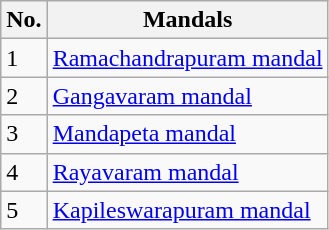<table class="wikitable">
<tr>
<th>No.</th>
<th>Mandals</th>
</tr>
<tr>
<td>1</td>
<td><a href='#'>Ramachandrapuram mandal</a></td>
</tr>
<tr>
<td>2</td>
<td><a href='#'>Gangavaram mandal</a></td>
</tr>
<tr>
<td>3</td>
<td><a href='#'>Mandapeta mandal</a></td>
</tr>
<tr>
<td>4</td>
<td><a href='#'>Rayavaram mandal</a></td>
</tr>
<tr>
<td>5</td>
<td><a href='#'>Kapileswarapuram mandal</a></td>
</tr>
</table>
